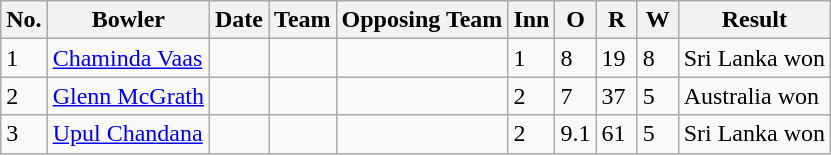<table class="wikitable sortable">
<tr>
<th>No.</th>
<th>Bowler</th>
<th>Date</th>
<th>Team</th>
<th>Opposing Team</th>
<th scope="col" style="width:20px;">Inn</th>
<th scope="col" style="width:20px;">O</th>
<th scope="col" style="width:20px;">R</th>
<th scope="col" style="width:20px;">W</th>
<th>Result</th>
</tr>
<tr>
<td>1</td>
<td><a href='#'>Chaminda Vaas</a></td>
<td></td>
<td></td>
<td></td>
<td>1</td>
<td>8</td>
<td>19</td>
<td>8</td>
<td>Sri Lanka won</td>
</tr>
<tr>
<td>2</td>
<td><a href='#'>Glenn McGrath</a></td>
<td></td>
<td></td>
<td></td>
<td>2</td>
<td>7</td>
<td>37</td>
<td>5</td>
<td>Australia won</td>
</tr>
<tr>
<td>3</td>
<td><a href='#'>Upul Chandana</a></td>
<td></td>
<td></td>
<td></td>
<td>2</td>
<td>9.1</td>
<td>61</td>
<td>5</td>
<td>Sri Lanka won</td>
</tr>
</table>
